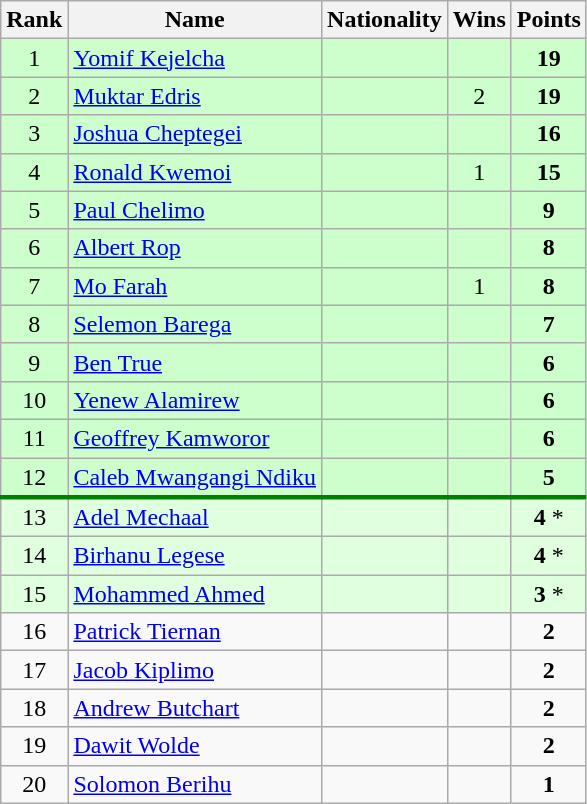<table class="wikitable sortable" style="text-align:center">
<tr>
<th>Rank</th>
<th>Name</th>
<th>Nationality</th>
<th>Wins</th>
<th>Points</th>
</tr>
<tr bgcolor=ccffcc>
<td>1</td>
<td align=left><a href='#'>Yomif Kejelcha</a></td>
<td align=left></td>
<td></td>
<td><strong>19</strong></td>
</tr>
<tr bgcolor=ccffcc>
<td>2</td>
<td align=left><a href='#'>Muktar Edris</a></td>
<td align=left></td>
<td>2</td>
<td><strong>19</strong></td>
</tr>
<tr bgcolor=ccffcc>
<td>3</td>
<td align=left><a href='#'>Joshua Cheptegei</a></td>
<td align=left></td>
<td></td>
<td><strong>16</strong></td>
</tr>
<tr bgcolor=ccffcc>
<td>4</td>
<td align=left><a href='#'>Ronald Kwemoi</a></td>
<td align=left></td>
<td>1</td>
<td><strong>15</strong></td>
</tr>
<tr bgcolor=ccffcc>
<td>5</td>
<td align=left><a href='#'>Paul Chelimo</a></td>
<td align=left></td>
<td></td>
<td><strong>9</strong></td>
</tr>
<tr bgcolor=ccffcc>
<td>6</td>
<td align=left><a href='#'>Albert Rop</a></td>
<td align=left></td>
<td></td>
<td><strong>8</strong></td>
</tr>
<tr bgcolor=ccffcc>
<td>7</td>
<td align=left><a href='#'>Mo Farah</a></td>
<td align=left></td>
<td>1</td>
<td><strong>8</strong></td>
</tr>
<tr bgcolor=ccffcc>
<td>8</td>
<td align=left><a href='#'>Selemon Barega</a></td>
<td align=left></td>
<td></td>
<td><strong>7</strong></td>
</tr>
<tr bgcolor=ccffcc>
<td>9</td>
<td align=left><a href='#'>Ben True</a></td>
<td align=left></td>
<td></td>
<td><strong>6</strong></td>
</tr>
<tr bgcolor=ccffcc>
<td>10</td>
<td align=left><a href='#'>Yenew Alamirew</a></td>
<td align=left></td>
<td></td>
<td><strong>6</strong></td>
</tr>
<tr bgcolor=ccffcc>
<td>11</td>
<td align=left><a href='#'>Geoffrey Kamworor</a></td>
<td align=left></td>
<td></td>
<td><strong>6</strong></td>
</tr>
<tr bgcolor=ccffcc>
<td>12</td>
<td align=left><a href='#'>Caleb Mwangangi Ndiku</a></td>
<td align=left></td>
<td></td>
<td><strong>5</strong></td>
</tr>
<tr style="border-top:3px solid green;" bgcolor=dfffdf>
<td>13</td>
<td align=left><a href='#'>Adel Mechaal</a></td>
<td align=left></td>
<td></td>
<td><strong>4</strong> *</td>
</tr>
<tr bgcolor=dfffdf>
<td>14</td>
<td align=left><a href='#'>Birhanu Legese</a></td>
<td align=left></td>
<td></td>
<td><strong>4</strong> *</td>
</tr>
<tr bgcolor=dfffdf>
<td>15</td>
<td align=left><a href='#'>Mohammed Ahmed</a></td>
<td align=left></td>
<td></td>
<td><strong>3</strong> *</td>
</tr>
<tr>
<td>16</td>
<td align=left><a href='#'>Patrick Tiernan</a></td>
<td align=left></td>
<td></td>
<td><strong>2</strong></td>
</tr>
<tr>
<td>17</td>
<td align=left><a href='#'>Jacob Kiplimo</a></td>
<td align=left></td>
<td></td>
<td><strong>2</strong></td>
</tr>
<tr>
<td>18</td>
<td align=left><a href='#'>Andrew Butchart</a></td>
<td align=left></td>
<td></td>
<td><strong>2</strong></td>
</tr>
<tr>
<td>19</td>
<td align=left><a href='#'>Dawit Wolde</a></td>
<td align=left></td>
<td></td>
<td><strong>2</strong></td>
</tr>
<tr>
<td>20</td>
<td align=left><a href='#'>Solomon Berihu</a></td>
<td align=left></td>
<td></td>
<td><strong>1</strong></td>
</tr>
</table>
